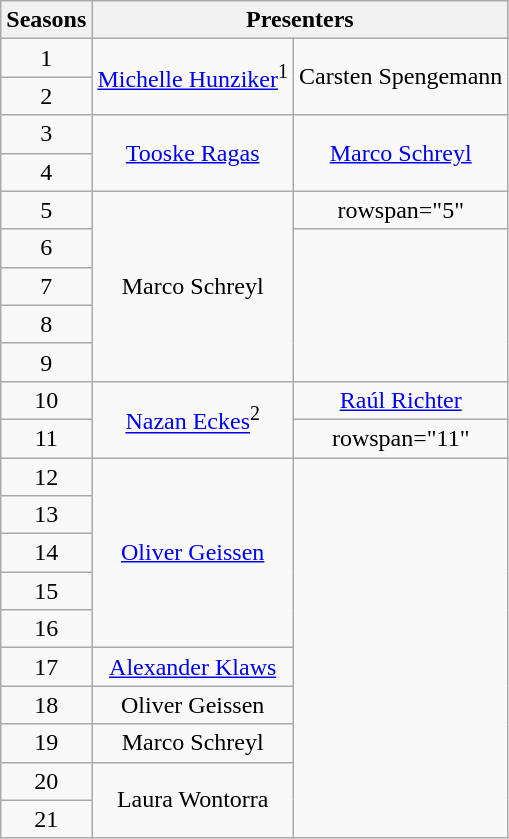<table class="wikitable" style="text-align:center;">
<tr>
<th>Seasons</th>
<th colspan="2">Presenters</th>
</tr>
<tr>
<td>1</td>
<td rowspan="2"><a href='#'>Michelle Hunziker</a><sup>1</sup></td>
<td rowspan="2">Carsten Spengemann</td>
</tr>
<tr>
<td>2</td>
</tr>
<tr>
<td>3</td>
<td rowspan="2"><a href='#'>Tooske Ragas</a></td>
<td rowspan="2"><a href='#'>Marco Schreyl</a></td>
</tr>
<tr>
<td>4</td>
</tr>
<tr>
<td>5</td>
<td rowspan="5">Marco Schreyl</td>
<td>rowspan="5" </td>
</tr>
<tr>
<td>6</td>
</tr>
<tr>
<td>7</td>
</tr>
<tr>
<td>8</td>
</tr>
<tr>
<td>9</td>
</tr>
<tr>
<td>10</td>
<td rowspan="2"><a href='#'>Nazan Eckes</a><sup>2</sup></td>
<td><a href='#'>Raúl Richter</a></td>
</tr>
<tr>
<td>11</td>
<td>rowspan="11" </td>
</tr>
<tr>
<td>12</td>
<td rowspan="5"><a href='#'>Oliver Geissen</a></td>
</tr>
<tr>
<td>13</td>
</tr>
<tr>
<td>14</td>
</tr>
<tr>
<td>15</td>
</tr>
<tr>
<td>16</td>
</tr>
<tr>
<td>17</td>
<td rowspan="1"><a href='#'>Alexander Klaws</a></td>
</tr>
<tr>
<td>18</td>
<td rowspan="1">Oliver Geissen</td>
</tr>
<tr>
<td>19</td>
<td rowspan="1">Marco Schreyl</td>
</tr>
<tr>
<td>20</td>
<td rowspan="2">Laura Wontorra</td>
</tr>
<tr>
<td>21</td>
</tr>
</table>
